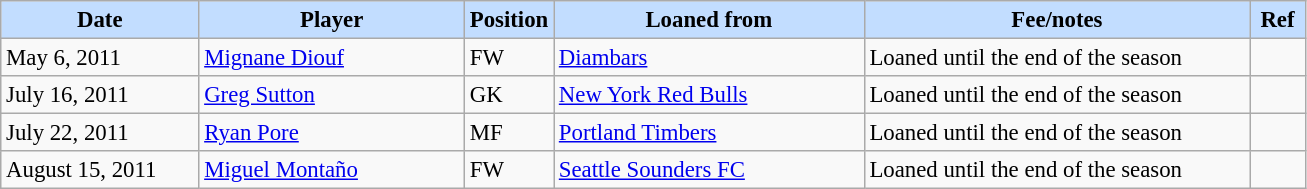<table class="wikitable" style="text-align:left; font-size:95%;">
<tr>
<th style="background:#c2ddff; width:125px;">Date</th>
<th style="background:#c2ddff; width:170px;">Player</th>
<th style="background:#c2ddff; width:50px;">Position</th>
<th style="background:#c2ddff; width:200px;">Loaned from</th>
<th style="background:#c2ddff; width:250px;">Fee/notes</th>
<th style="background:#c2ddff; width:30px;">Ref</th>
</tr>
<tr>
<td>May 6, 2011</td>
<td> <a href='#'>Mignane Diouf</a></td>
<td>FW</td>
<td> <a href='#'>Diambars</a></td>
<td>Loaned until the end of the season</td>
<td></td>
</tr>
<tr>
<td>July 16, 2011</td>
<td> <a href='#'>Greg Sutton</a></td>
<td>GK</td>
<td> <a href='#'>New York Red Bulls</a></td>
<td>Loaned until the end of the season</td>
<td></td>
</tr>
<tr>
<td>July 22, 2011</td>
<td> <a href='#'>Ryan Pore</a></td>
<td>MF</td>
<td> <a href='#'>Portland Timbers</a></td>
<td>Loaned until the end of the season</td>
<td></td>
</tr>
<tr>
<td>August 15, 2011</td>
<td> <a href='#'>Miguel Montaño</a></td>
<td>FW</td>
<td> <a href='#'>Seattle Sounders FC</a></td>
<td>Loaned until the end of the season</td>
<td></td>
</tr>
</table>
